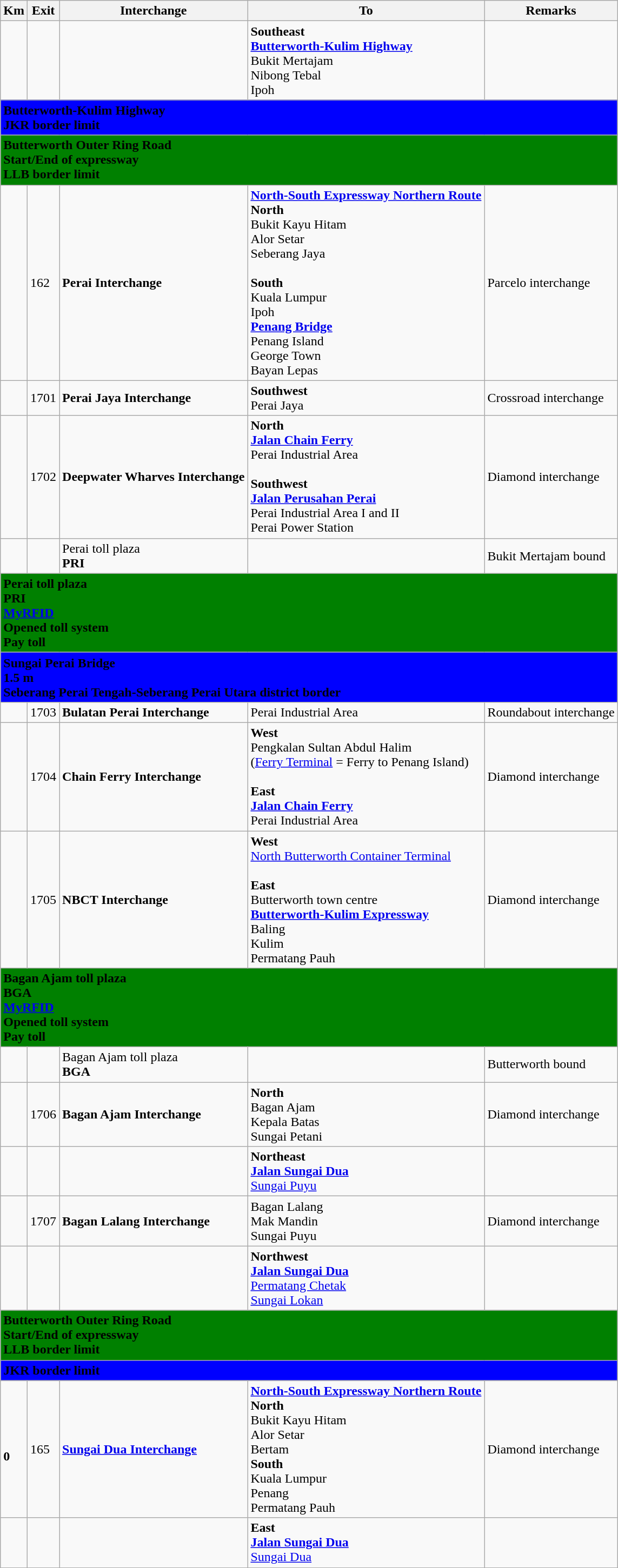<table class=wikitable>
<tr>
<th>Km</th>
<th>Exit</th>
<th>Interchange</th>
<th>To</th>
<th>Remarks</th>
</tr>
<tr>
<td></td>
<td></td>
<td></td>
<td><strong>Southeast</strong><br> <strong><a href='#'>Butterworth-Kulim Highway</a></strong><br> Bukit Mertajam<br> Nibong Tebal<br> Ipoh</td>
<td></td>
</tr>
<tr>
<td style="width:600px" colspan="6" style="text-align:center" bgcolor="blue"><strong><span> Butterworth-Kulim Highway<br>JKR border limit</span></strong></td>
</tr>
<tr>
<td style="width:600px" colspan="6" style="text-align:center" bgcolor="green"><strong><span> Butterworth Outer Ring Road<br>Start/End of expressway<br>LLB border limit</span></strong></td>
</tr>
<tr>
<td></td>
<td>162</td>
<td><strong>Perai Interchange</strong></td>
<td>  <strong><a href='#'>North-South Expressway Northern Route</a></strong><br><strong>North</strong><br>Bukit Kayu Hitam<br>Alor Setar<br>Seberang Jaya<br><br><strong>South</strong><br>Kuala Lumpur<br>Ipoh<br> <strong><a href='#'>Penang Bridge</a></strong><br>Penang Island<br>George Town<br>Bayan Lepas</td>
<td>Parcelo interchange</td>
</tr>
<tr>
<td></td>
<td>1701</td>
<td><strong>Perai Jaya Interchange</strong></td>
<td><strong>Southwest</strong><br>Perai Jaya</td>
<td>Crossroad interchange</td>
</tr>
<tr>
<td></td>
<td>1702</td>
<td><strong>Deepwater Wharves Interchange</strong></td>
<td><strong>North</strong><br> <strong><a href='#'>Jalan Chain Ferry</a></strong><br>Perai Industrial Area<br><br><strong>Southwest</strong><br> <strong><a href='#'>Jalan Perusahan Perai</a></strong><br>Perai Industrial Area I and II<br>Perai Power Station</td>
<td>Diamond interchange</td>
</tr>
<tr>
<td></td>
<td></td>
<td> Perai toll plaza<br><strong>PRI</strong></td>
<td></td>
<td>Bukit Mertajam bound</td>
</tr>
<tr>
<td style="width:600px" colspan="6" style="text-align:center" bgcolor="green"><strong><span>Perai toll plaza<br>PRI<br>  <a href='#'><span>My</span><span>RFID</span></a>  <br>Opened toll system<br>Pay toll</span></strong></td>
</tr>
<tr>
<td style="width:600px" colspan="6" style="text-align:center" bgcolor="blue"><strong><span>Sungai Perai Bridge<br>1.5 m<br>Seberang Perai Tengah-Seberang Perai Utara district border</span></strong></td>
</tr>
<tr>
<td></td>
<td>1703</td>
<td><strong>Bulatan Perai Interchange</strong></td>
<td>Perai Industrial Area</td>
<td>Roundabout interchange</td>
</tr>
<tr>
<td></td>
<td>1704</td>
<td><strong>Chain Ferry Interchange</strong></td>
<td><strong>West</strong><br>Pengkalan Sultan Abdul Halim<br>(<a href='#'>Ferry Terminal</a> = Ferry to Penang Island)<br><br><strong>East</strong><br> <strong><a href='#'>Jalan Chain Ferry</a></strong><br>Perai Industrial Area</td>
<td>Diamond interchange</td>
</tr>
<tr>
<td></td>
<td>1705</td>
<td><strong>NBCT Interchange</strong></td>
<td><strong>West</strong><br><a href='#'>North Butterworth Container Terminal</a><br><br><strong>East</strong><br>Butterworth town centre<br> <strong><a href='#'>Butterworth-Kulim Expressway</a></strong><br>Baling<br>Kulim<br>Permatang Pauh</td>
<td>Diamond interchange</td>
</tr>
<tr>
<td style="width:600px" colspan="6" style="text-align:center" bgcolor="green"><strong><span>Bagan Ajam toll plaza<br>BGA<br>  <a href='#'><span>My</span><span>RFID</span></a>  <br>Opened toll system<br>Pay toll</span></strong></td>
</tr>
<tr>
<td></td>
<td></td>
<td> Bagan Ajam toll plaza<br><strong>BGA</strong></td>
<td></td>
<td>Butterworth bound</td>
</tr>
<tr>
<td></td>
<td>1706</td>
<td><strong>Bagan Ajam Interchange</strong></td>
<td><strong>North</strong><br> Bagan Ajam<br> Kepala Batas<br> Sungai Petani</td>
<td>Diamond interchange</td>
</tr>
<tr>
<td></td>
<td></td>
<td></td>
<td><strong>Northeast</strong><br> <strong><a href='#'>Jalan Sungai Dua</a></strong><br><a href='#'>Sungai Puyu</a></td>
<td></td>
</tr>
<tr>
<td></td>
<td>1707</td>
<td><strong>Bagan Lalang Interchange</strong></td>
<td>Bagan Lalang<br>Mak Mandin<br>Sungai Puyu</td>
<td>Diamond interchange</td>
</tr>
<tr>
<td></td>
<td></td>
<td></td>
<td><strong>Northwest</strong><br> <strong><a href='#'>Jalan Sungai Dua</a></strong><br><a href='#'>Permatang Chetak</a><br><a href='#'>Sungai Lokan</a></td>
<td></td>
</tr>
<tr>
<td style="width:600px" colspan="6" style="text-align:center" bgcolor="green"><strong><span> Butterworth Outer Ring Road<br>Start/End of expressway<br>LLB border limit</span></strong></td>
</tr>
<tr>
<td style="width:600px" colspan="6" style="text-align:center" bgcolor="blue"><strong><span>JKR border limit</span></strong></td>
</tr>
<tr>
<td><br><strong>0</strong></td>
<td>165</td>
<td><strong><a href='#'>Sungai Dua Interchange</a></strong></td>
<td>  <strong><a href='#'>North-South Expressway Northern Route</a></strong><br><strong>North</strong><br>Bukit Kayu Hitam<br>Alor Setar<br>Bertam<br><strong>South</strong><br>Kuala Lumpur<br>Penang<br>Permatang Pauh</td>
<td>Diamond interchange</td>
</tr>
<tr>
<td></td>
<td></td>
<td></td>
<td><strong>East</strong><br> <strong><a href='#'>Jalan Sungai Dua</a></strong><br><a href='#'>Sungai Dua</a></td>
<td></td>
</tr>
</table>
